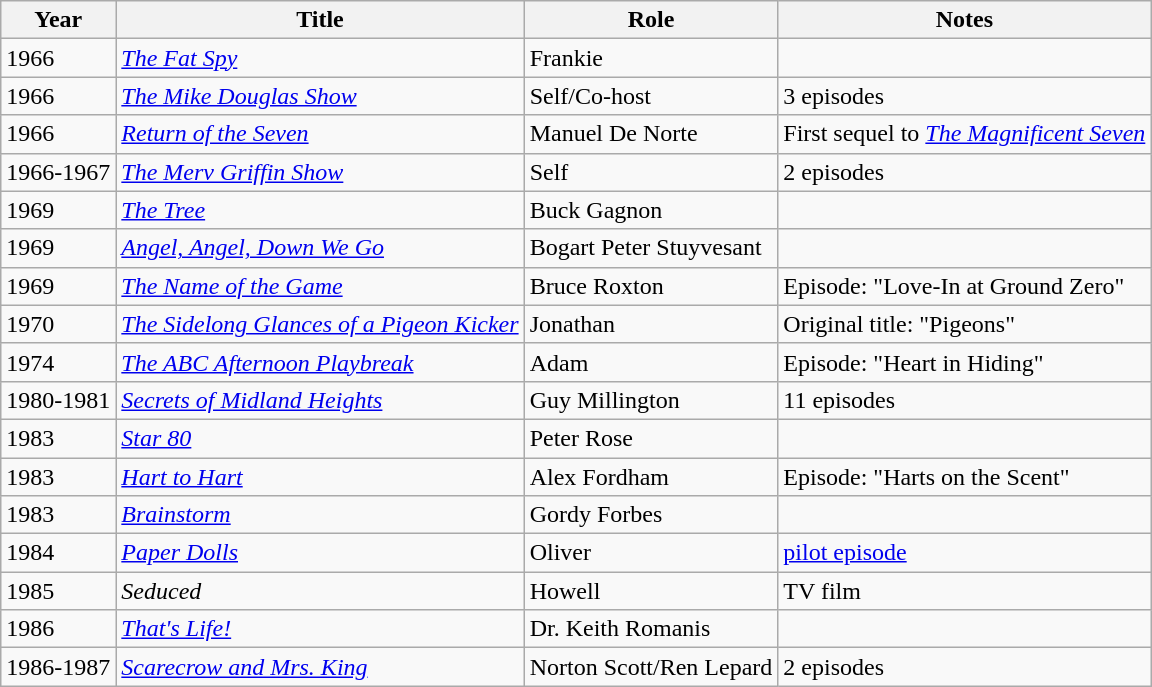<table class="wikitable">
<tr>
<th>Year</th>
<th>Title</th>
<th>Role</th>
<th>Notes</th>
</tr>
<tr>
<td>1966</td>
<td><em><a href='#'>The Fat Spy</a></em></td>
<td>Frankie</td>
<td></td>
</tr>
<tr>
<td>1966</td>
<td><em><a href='#'>The Mike Douglas Show</a></em></td>
<td>Self/Co-host</td>
<td>3 episodes</td>
</tr>
<tr>
<td>1966</td>
<td><em><a href='#'>Return of the Seven</a></em></td>
<td>Manuel De Norte</td>
<td>First sequel to <em><a href='#'>The Magnificent Seven</a></em></td>
</tr>
<tr>
<td>1966-1967</td>
<td><em><a href='#'>The Merv Griffin Show</a></em></td>
<td>Self</td>
<td>2 episodes</td>
</tr>
<tr>
<td>1969</td>
<td><em><a href='#'>The Tree</a></em></td>
<td>Buck Gagnon</td>
<td></td>
</tr>
<tr>
<td>1969</td>
<td><em><a href='#'>Angel, Angel, Down We Go</a></em></td>
<td>Bogart Peter Stuyvesant</td>
<td></td>
</tr>
<tr>
<td>1969</td>
<td><em><a href='#'>The Name of the Game</a></em></td>
<td>Bruce Roxton</td>
<td>Episode: "Love-In at Ground Zero"</td>
</tr>
<tr>
<td>1970</td>
<td><em><a href='#'>The Sidelong Glances of a Pigeon Kicker</a></em></td>
<td>Jonathan</td>
<td>Original title: "Pigeons"</td>
</tr>
<tr>
<td>1974</td>
<td><em><a href='#'>The ABC Afternoon Playbreak</a></em></td>
<td>Adam</td>
<td>Episode: "Heart in Hiding"</td>
</tr>
<tr>
<td>1980-1981</td>
<td><em><a href='#'>Secrets of Midland Heights</a></em></td>
<td>Guy Millington</td>
<td>11 episodes</td>
</tr>
<tr>
<td>1983</td>
<td><em><a href='#'>Star 80</a></em></td>
<td>Peter Rose</td>
<td></td>
</tr>
<tr>
<td>1983</td>
<td><em><a href='#'>Hart to Hart</a></em></td>
<td>Alex Fordham</td>
<td>Episode: "Harts on the Scent"</td>
</tr>
<tr>
<td>1983</td>
<td><em><a href='#'>Brainstorm</a></em></td>
<td>Gordy Forbes</td>
<td></td>
</tr>
<tr>
<td>1984</td>
<td><em><a href='#'>Paper Dolls</a></em></td>
<td>Oliver</td>
<td><a href='#'>pilot episode</a></td>
</tr>
<tr>
<td>1985</td>
<td><em>Seduced</em></td>
<td>Howell</td>
<td>TV film</td>
</tr>
<tr>
<td>1986</td>
<td><em><a href='#'>That's Life!</a></em></td>
<td>Dr. Keith Romanis</td>
<td></td>
</tr>
<tr>
<td>1986-1987</td>
<td><em><a href='#'>Scarecrow and Mrs. King</a></em></td>
<td>Norton Scott/Ren Lepard</td>
<td>2 episodes</td>
</tr>
</table>
